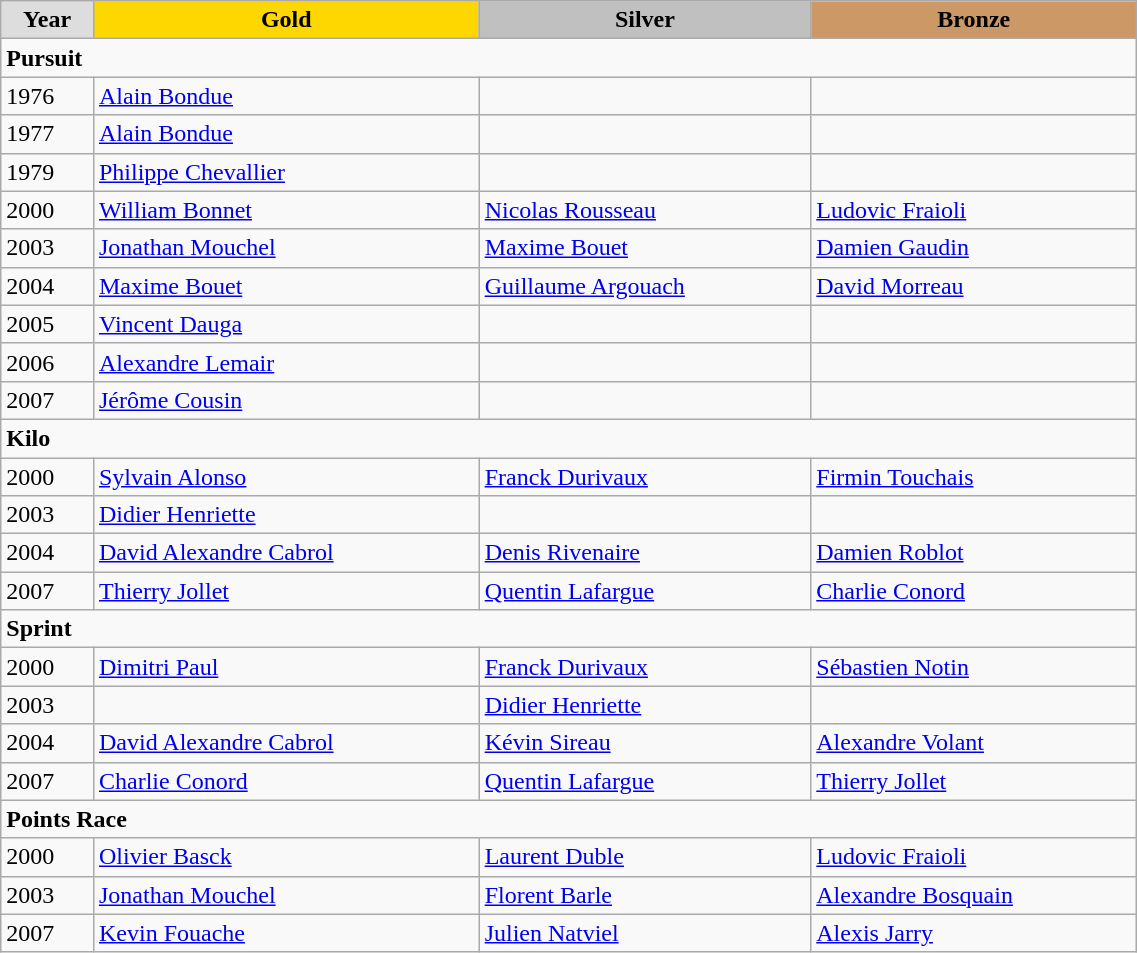<table class="wikitable" style="width: 60%; text-align:left;">
<tr>
<td style="background:#DDDDDD; font-weight:bold; text-align:center;">Year</td>
<td style="background:gold; font-weight:bold; text-align:center;">Gold</td>
<td style="background:silver; font-weight:bold; text-align:center;">Silver</td>
<td style="background:#cc9966; font-weight:bold; text-align:center;">Bronze</td>
</tr>
<tr>
<td colspan=4><strong>Pursuit</strong></td>
</tr>
<tr>
<td>1976</td>
<td><a href='#'>Alain Bondue</a></td>
<td></td>
<td></td>
</tr>
<tr>
<td>1977</td>
<td><a href='#'>Alain Bondue</a></td>
<td></td>
<td></td>
</tr>
<tr>
<td>1979</td>
<td><a href='#'>Philippe Chevallier</a></td>
<td></td>
<td></td>
</tr>
<tr>
<td>2000</td>
<td><a href='#'>William Bonnet</a></td>
<td><a href='#'>Nicolas Rousseau</a></td>
<td><a href='#'>Ludovic Fraioli</a></td>
</tr>
<tr>
<td>2003</td>
<td><a href='#'>Jonathan Mouchel</a></td>
<td><a href='#'>Maxime Bouet</a></td>
<td><a href='#'>Damien Gaudin</a></td>
</tr>
<tr>
<td>2004</td>
<td><a href='#'>Maxime Bouet</a></td>
<td><a href='#'>Guillaume Argouach</a></td>
<td><a href='#'>David Morreau</a></td>
</tr>
<tr>
<td>2005</td>
<td><a href='#'>Vincent Dauga</a></td>
<td></td>
<td></td>
</tr>
<tr>
<td>2006</td>
<td><a href='#'>Alexandre Lemair</a></td>
<td></td>
<td></td>
</tr>
<tr>
<td>2007</td>
<td><a href='#'>Jérôme Cousin</a></td>
<td></td>
<td></td>
</tr>
<tr>
<td colspan=4><strong>Kilo</strong></td>
</tr>
<tr>
<td>2000</td>
<td><a href='#'>Sylvain Alonso</a></td>
<td><a href='#'>Franck Durivaux</a></td>
<td><a href='#'>Firmin Touchais</a></td>
</tr>
<tr>
<td>2003</td>
<td><a href='#'>Didier Henriette</a></td>
<td></td>
<td></td>
</tr>
<tr>
<td>2004</td>
<td><a href='#'>David Alexandre Cabrol</a></td>
<td><a href='#'>Denis Rivenaire</a></td>
<td><a href='#'>Damien Roblot</a></td>
</tr>
<tr>
<td>2007</td>
<td><a href='#'>Thierry Jollet</a></td>
<td><a href='#'>Quentin Lafargue</a></td>
<td><a href='#'>Charlie Conord</a></td>
</tr>
<tr>
<td colspan=4><strong>Sprint</strong></td>
</tr>
<tr>
<td>2000</td>
<td><a href='#'>Dimitri Paul</a></td>
<td><a href='#'>Franck Durivaux</a></td>
<td><a href='#'>Sébastien Notin</a></td>
</tr>
<tr>
<td>2003</td>
<td></td>
<td><a href='#'>Didier Henriette</a></td>
<td></td>
</tr>
<tr>
<td>2004</td>
<td><a href='#'>David Alexandre Cabrol</a></td>
<td><a href='#'>Kévin Sireau</a></td>
<td><a href='#'>Alexandre Volant</a></td>
</tr>
<tr>
<td>2007</td>
<td><a href='#'>Charlie Conord</a></td>
<td><a href='#'>Quentin Lafargue</a></td>
<td><a href='#'>Thierry Jollet</a></td>
</tr>
<tr>
<td colspan=4><strong>Points Race</strong></td>
</tr>
<tr>
<td>2000</td>
<td><a href='#'>Olivier Basck</a></td>
<td><a href='#'>Laurent Duble</a></td>
<td><a href='#'>Ludovic Fraioli</a></td>
</tr>
<tr>
<td>2003</td>
<td><a href='#'>Jonathan Mouchel</a></td>
<td><a href='#'>Florent Barle</a></td>
<td><a href='#'>Alexandre Bosquain</a></td>
</tr>
<tr>
<td>2007</td>
<td><a href='#'>Kevin Fouache</a></td>
<td><a href='#'>Julien Natviel</a></td>
<td><a href='#'>Alexis Jarry</a></td>
</tr>
</table>
